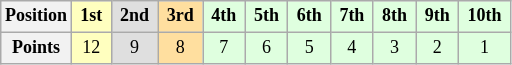<table class="wikitable" style="font-size: 75%; text-align:center">
<tr>
<th>Position</th>
<th style="background-color:#ffffbf"> 1st </th>
<th style="background-color:#dfdfdf"> 2nd </th>
<th style="background-color:#ffdf9f"> 3rd </th>
<th style="background-color:#dfffdf"> 4th </th>
<th style="background-color:#dfffdf"> 5th </th>
<th style="background-color:#dfffdf"> 6th </th>
<th style="background-color:#dfffdf"> 7th </th>
<th style="background-color:#dfffdf"> 8th </th>
<th style="background-color:#dfffdf"> 9th </th>
<th style="background-color:#dfffdf"> 10th </th>
</tr>
<tr>
<th>Points</th>
<td style="background-color:#ffffbf">12</td>
<td style="background-color:#dfdfdf">9</td>
<td style="background-color:#ffdf9f">8</td>
<td style="background-color:#dfffdf">7</td>
<td style="background-color:#dfffdf">6</td>
<td style="background-color:#dfffdf">5</td>
<td style="background-color:#dfffdf">4</td>
<td style="background-color:#dfffdf">3</td>
<td style="background-color:#dfffdf">2</td>
<td style="background-color:#dfffdf">1</td>
</tr>
</table>
